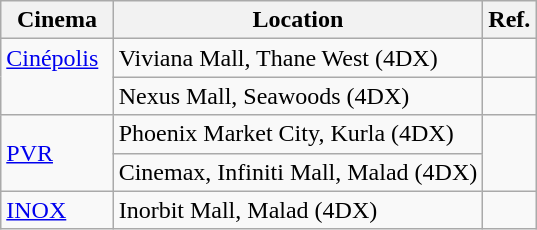<table class="wikitable">
<tr>
<th width="21%">Cinema</th>
<th>Location</th>
<th>Ref.</th>
</tr>
<tr valign="top">
<td Rowspan="2"><a href='#'>Cinépolis</a></td>
<td>Viviana Mall, Thane West (4DX)</td>
<td><br></td>
</tr>
<tr>
<td>Nexus Mall, Seawoods (4DX)</td>
</tr>
<tr>
<td Rowspan="2"><a href='#'>PVR</a></td>
<td>Phoenix Market City, Kurla (4DX)</td>
<td Rowspan="2"></td>
</tr>
<tr>
<td>Cinemax, Infiniti Mall, Malad (4DX)</td>
</tr>
<tr>
<td><a href='#'>INOX</a></td>
<td>Inorbit Mall, Malad (4DX)</td>
<td></td>
</tr>
</table>
